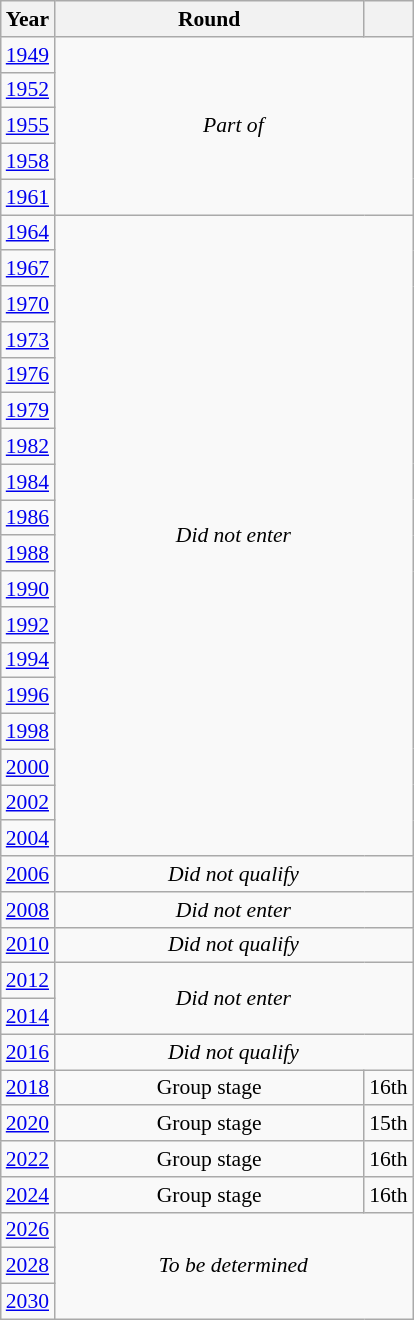<table class="wikitable" style="text-align: center; font-size:90%">
<tr>
<th>Year</th>
<th style="width:200px">Round</th>
<th></th>
</tr>
<tr>
<td><a href='#'>1949</a></td>
<td colspan="2" rowspan="5"><em>Part of </em></td>
</tr>
<tr>
<td><a href='#'>1952</a></td>
</tr>
<tr>
<td><a href='#'>1955</a></td>
</tr>
<tr>
<td><a href='#'>1958</a></td>
</tr>
<tr>
<td><a href='#'>1961</a></td>
</tr>
<tr>
<td><a href='#'>1964</a></td>
<td colspan="2" rowspan="18"><em>Did not enter</em></td>
</tr>
<tr>
<td><a href='#'>1967</a></td>
</tr>
<tr>
<td><a href='#'>1970</a></td>
</tr>
<tr>
<td><a href='#'>1973</a></td>
</tr>
<tr>
<td><a href='#'>1976</a></td>
</tr>
<tr>
<td><a href='#'>1979</a></td>
</tr>
<tr>
<td><a href='#'>1982</a></td>
</tr>
<tr>
<td><a href='#'>1984</a></td>
</tr>
<tr>
<td><a href='#'>1986</a></td>
</tr>
<tr>
<td><a href='#'>1988</a></td>
</tr>
<tr>
<td><a href='#'>1990</a></td>
</tr>
<tr>
<td><a href='#'>1992</a></td>
</tr>
<tr>
<td><a href='#'>1994</a></td>
</tr>
<tr>
<td><a href='#'>1996</a></td>
</tr>
<tr>
<td><a href='#'>1998</a></td>
</tr>
<tr>
<td><a href='#'>2000</a></td>
</tr>
<tr>
<td><a href='#'>2002</a></td>
</tr>
<tr>
<td><a href='#'>2004</a></td>
</tr>
<tr>
<td><a href='#'>2006</a></td>
<td colspan="2"><em>Did not qualify</em></td>
</tr>
<tr>
<td><a href='#'>2008</a></td>
<td colspan="2"><em>Did not enter</em></td>
</tr>
<tr>
<td><a href='#'>2010</a></td>
<td colspan="2"><em>Did not qualify</em></td>
</tr>
<tr>
<td><a href='#'>2012</a></td>
<td colspan="2" rowspan="2"><em>Did not enter</em></td>
</tr>
<tr>
<td><a href='#'>2014</a></td>
</tr>
<tr>
<td><a href='#'>2016</a></td>
<td colspan="2"><em>Did not qualify</em></td>
</tr>
<tr>
<td><a href='#'>2018</a></td>
<td>Group stage</td>
<td>16th</td>
</tr>
<tr>
<td><a href='#'>2020</a></td>
<td>Group stage</td>
<td>15th</td>
</tr>
<tr>
<td><a href='#'>2022</a></td>
<td>Group stage</td>
<td>16th</td>
</tr>
<tr>
<td><a href='#'>2024</a></td>
<td>Group stage</td>
<td>16th</td>
</tr>
<tr>
<td><a href='#'>2026</a></td>
<td colspan="2" rowspan="3"><em>To be determined</em></td>
</tr>
<tr>
<td><a href='#'>2028</a></td>
</tr>
<tr>
<td><a href='#'>2030</a></td>
</tr>
</table>
